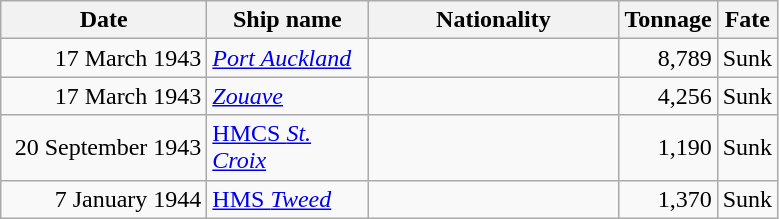<table class="wikitable sortable">
<tr>
<th width="130px">Date</th>
<th width="100px">Ship name</th>
<th width="160px">Nationality</th>
<th width="25px">Tonnage</th>
<th width="30px">Fate</th>
</tr>
<tr>
<td align="right">17 March 1943</td>
<td align="left"><a href='#'><em>Port Auckland</em></a></td>
<td align="left"></td>
<td align="right">8,789</td>
<td align="left">Sunk</td>
</tr>
<tr>
<td align="right">17 March 1943</td>
<td align="left"><a href='#'><em>Zouave</em></a></td>
<td align="left"></td>
<td align="right">4,256</td>
<td align="left">Sunk</td>
</tr>
<tr>
<td align="right">20 September 1943</td>
<td align="left"><a href='#'>HMCS <em>St. Croix</em></a></td>
<td align="left"></td>
<td align="right">1,190</td>
<td align="left">Sunk</td>
</tr>
<tr>
<td align="right">7 January 1944</td>
<td align="left"><a href='#'>HMS <em>Tweed</em></a></td>
<td align="left"></td>
<td align="right">1,370</td>
<td align="left">Sunk</td>
</tr>
</table>
